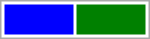<table style=" width: 100px; border: 1px solid #aaaaaa">
<tr>
<td style="background-color:blue"> </td>
<td style="background-color:green"> </td>
</tr>
</table>
